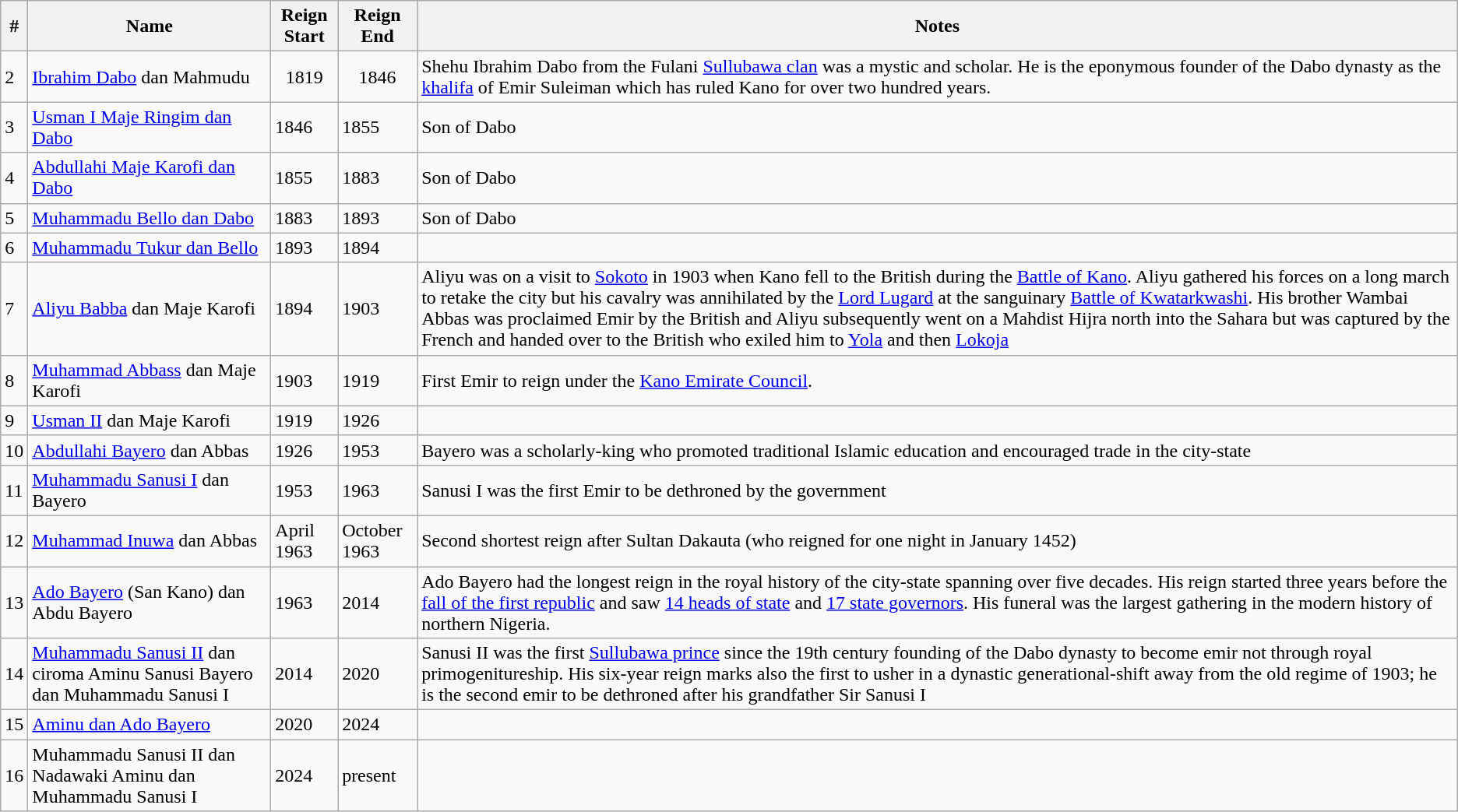<table class="wikitable">
<tr>
<th>#</th>
<th>Name</th>
<th>Reign Start</th>
<th>Reign End</th>
<th>Notes</th>
</tr>
<tr>
<td>2</td>
<td><a href='#'>Ibrahim Dabo</a> dan Mahmudu</td>
<td align="center">1819</td>
<td align="center">1846</td>
<td>Shehu Ibrahim Dabo from the Fulani <a href='#'>Sullubawa clan</a> was a mystic and scholar. He is the eponymous founder of the Dabo dynasty as the <a href='#'>khalifa</a> of Emir Suleiman which has ruled Kano for over two hundred years.</td>
</tr>
<tr>
<td>3</td>
<td><a href='#'>Usman I Maje Ringim dan Dabo</a></td>
<td>1846</td>
<td>1855</td>
<td>Son of Dabo</td>
</tr>
<tr>
<td>4</td>
<td><a href='#'>Abdullahi Maje Karofi dan Dabo</a></td>
<td>1855</td>
<td>1883</td>
<td>Son of Dabo</td>
</tr>
<tr>
<td>5</td>
<td><a href='#'>Muhammadu Bello dan Dabo</a></td>
<td>1883</td>
<td>1893</td>
<td>Son of Dabo</td>
</tr>
<tr>
<td>6</td>
<td><a href='#'>Muhammadu Tukur dan Bello</a></td>
<td>1893</td>
<td>1894</td>
<td></td>
</tr>
<tr>
<td>7</td>
<td><a href='#'>Aliyu Babba</a> dan Maje Karofi</td>
<td>1894</td>
<td>1903</td>
<td>Aliyu was on a visit to <a href='#'>Sokoto</a> in 1903 when Kano fell to the British during the <a href='#'>Battle of Kano</a>.  Aliyu gathered his forces on a long march to retake the city but his cavalry was annihilated by the <a href='#'>Lord Lugard</a> at the sanguinary <a href='#'>Battle of Kwatarkwashi</a>. His brother Wambai Abbas was proclaimed Emir by the British and Aliyu subsequently went on a Mahdist Hijra north into the Sahara but was captured by the French and handed over to the British who exiled him to <a href='#'>Yola</a> and then <a href='#'>Lokoja</a></td>
</tr>
<tr>
<td>8</td>
<td><a href='#'>Muhammad Abbass</a> dan Maje Karofi</td>
<td>1903</td>
<td>1919</td>
<td>First Emir to reign under the <a href='#'>Kano Emirate Council</a>.</td>
</tr>
<tr>
<td>9</td>
<td><a href='#'>Usman II</a> dan Maje Karofi</td>
<td>1919</td>
<td>1926</td>
<td></td>
</tr>
<tr>
<td>10</td>
<td><a href='#'>Abdullahi Bayero</a> dan Abbas</td>
<td>1926</td>
<td>1953</td>
<td>Bayero was a scholarly-king who promoted traditional Islamic education and encouraged trade in the city-state</td>
</tr>
<tr>
<td>11</td>
<td><a href='#'>Muhammadu Sanusi I</a> dan Bayero</td>
<td>1953</td>
<td>1963</td>
<td>Sanusi I was the first Emir to be dethroned by the government</td>
</tr>
<tr>
<td>12</td>
<td><a href='#'>Muhammad Inuwa</a> dan Abbas</td>
<td>April 1963</td>
<td>October 1963</td>
<td>Second shortest reign after Sultan Dakauta (who reigned for one night in January 1452)</td>
</tr>
<tr>
<td>13</td>
<td><a href='#'>Ado Bayero</a> (San Kano) dan Abdu Bayero</td>
<td>1963</td>
<td>2014</td>
<td>Ado Bayero had the longest reign in the royal history of the city-state spanning over five decades. His reign started three years before the <a href='#'>fall of the first republic</a> and saw <a href='#'>14 heads of state</a> and <a href='#'>17 state governors</a>. His funeral was the largest gathering in the modern history of northern Nigeria.</td>
</tr>
<tr>
<td>14</td>
<td><a href='#'>Muhammadu Sanusi II</a> dan ciroma Aminu Sanusi Bayero dan Muhammadu Sanusi I</td>
<td>2014</td>
<td>2020</td>
<td>Sanusi II was the first <a href='#'>Sullubawa prince</a> since the 19th century founding of the Dabo dynasty to become emir not through royal primogenitureship. His six-year reign marks also the first to usher in a dynastic generational-shift away from the old regime of 1903; he is the second emir to be dethroned after his grandfather Sir Sanusi I</td>
</tr>
<tr>
<td>15</td>
<td><a href='#'>Aminu dan Ado Bayero</a></td>
<td>2020</td>
<td>2024</td>
<td></td>
</tr>
<tr>
<td>16</td>
<td>Muhammadu Sanusi II dan Nadawaki Aminu dan Muhammadu Sanusi I</td>
<td>2024</td>
<td>present</td>
<td></td>
</tr>
</table>
